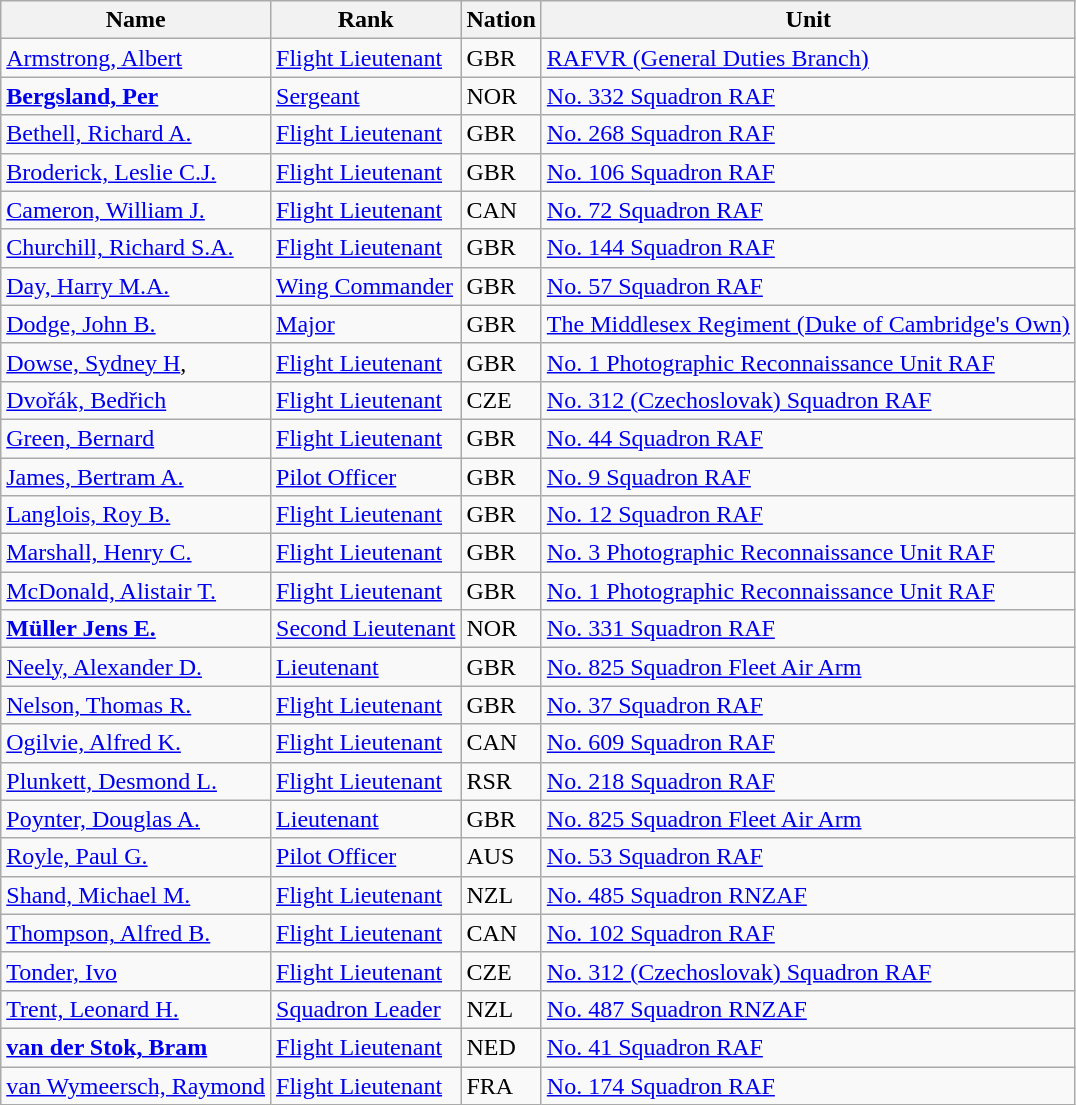<table class="wikitable sortable">
<tr>
<th>Name</th>
<th>Rank</th>
<th>Nation</th>
<th>Unit</th>
</tr>
<tr>
<td><a href='#'>Armstrong, Albert</a></td>
<td><a href='#'>Flight Lieutenant</a></td>
<td> GBR</td>
<td><a href='#'>RAFVR (General Duties Branch)</a></td>
</tr>
<tr>
<td><strong><a href='#'>Bergsland, Per</a></strong></td>
<td><a href='#'>Sergeant</a></td>
<td> NOR</td>
<td><a href='#'>No. 332 Squadron RAF</a></td>
</tr>
<tr>
<td><a href='#'>Bethell, Richard A.</a></td>
<td><a href='#'>Flight Lieutenant</a></td>
<td> GBR</td>
<td><a href='#'>No. 268 Squadron RAF</a></td>
</tr>
<tr>
<td><a href='#'>Broderick, Leslie C.J.</a></td>
<td><a href='#'>Flight Lieutenant</a></td>
<td> GBR</td>
<td><a href='#'>No. 106 Squadron RAF</a></td>
</tr>
<tr>
<td><a href='#'>Cameron, William J.</a></td>
<td><a href='#'>Flight Lieutenant</a></td>
<td> CAN</td>
<td><a href='#'>No. 72 Squadron RAF</a></td>
</tr>
<tr>
<td><a href='#'>Churchill, Richard S.A.</a></td>
<td><a href='#'>Flight Lieutenant</a></td>
<td> GBR</td>
<td><a href='#'>No. 144 Squadron RAF</a></td>
</tr>
<tr>
<td><a href='#'>Day, Harry M.A.</a></td>
<td><a href='#'>Wing Commander</a></td>
<td> GBR</td>
<td><a href='#'>No. 57 Squadron RAF</a></td>
</tr>
<tr>
<td><a href='#'>Dodge, John B.</a></td>
<td><a href='#'>Major</a></td>
<td> GBR</td>
<td><a href='#'>The Middlesex Regiment (Duke of Cambridge's Own)</a></td>
</tr>
<tr>
<td><a href='#'>Dowse, Sydney H</a>,</td>
<td><a href='#'>Flight Lieutenant</a></td>
<td> GBR</td>
<td><a href='#'>No. 1 Photographic Reconnaissance Unit RAF</a></td>
</tr>
<tr>
<td><a href='#'>Dvořák, Bedřich</a></td>
<td><a href='#'>Flight Lieutenant</a></td>
<td> CZE</td>
<td><a href='#'>No. 312 (Czechoslovak) Squadron RAF</a></td>
</tr>
<tr>
<td><a href='#'>Green, Bernard</a></td>
<td><a href='#'>Flight Lieutenant</a></td>
<td> GBR</td>
<td><a href='#'>No. 44 Squadron RAF</a></td>
</tr>
<tr>
<td><a href='#'>James, Bertram A.</a></td>
<td><a href='#'>Pilot Officer</a></td>
<td> GBR</td>
<td><a href='#'>No. 9 Squadron RAF</a></td>
</tr>
<tr>
<td><a href='#'>Langlois, Roy B.</a></td>
<td><a href='#'>Flight Lieutenant</a></td>
<td> GBR</td>
<td><a href='#'>No. 12 Squadron RAF</a></td>
</tr>
<tr>
<td><a href='#'>Marshall, Henry C.</a></td>
<td><a href='#'>Flight Lieutenant</a></td>
<td> GBR</td>
<td><a href='#'>No. 3 Photographic Reconnaissance Unit RAF</a></td>
</tr>
<tr>
<td><a href='#'>McDonald, Alistair T.</a></td>
<td><a href='#'>Flight Lieutenant</a></td>
<td> GBR</td>
<td><a href='#'>No. 1 Photographic Reconnaissance Unit RAF</a></td>
</tr>
<tr>
<td><strong><a href='#'>Müller Jens E.</a></strong></td>
<td><a href='#'>Second Lieutenant</a></td>
<td> NOR</td>
<td><a href='#'>No. 331 Squadron RAF</a></td>
</tr>
<tr>
<td><a href='#'>Neely, Alexander D.</a></td>
<td><a href='#'>Lieutenant</a></td>
<td> GBR</td>
<td><a href='#'>No. 825 Squadron Fleet Air Arm</a></td>
</tr>
<tr>
<td><a href='#'>Nelson, Thomas R.</a></td>
<td><a href='#'>Flight Lieutenant</a></td>
<td> GBR</td>
<td><a href='#'>No. 37 Squadron RAF</a></td>
</tr>
<tr>
<td><a href='#'>Ogilvie, Alfred K.</a></td>
<td><a href='#'>Flight Lieutenant</a></td>
<td> CAN</td>
<td><a href='#'>No. 609 Squadron RAF</a></td>
</tr>
<tr>
<td><a href='#'>Plunkett, Desmond L.</a></td>
<td><a href='#'>Flight Lieutenant</a></td>
<td> RSR</td>
<td><a href='#'>No. 218 Squadron RAF</a></td>
</tr>
<tr>
<td><a href='#'>Poynter, Douglas A.</a></td>
<td><a href='#'>Lieutenant</a></td>
<td> GBR</td>
<td><a href='#'>No. 825 Squadron Fleet Air Arm</a></td>
</tr>
<tr>
<td><a href='#'>Royle, Paul G.</a></td>
<td><a href='#'>Pilot Officer</a></td>
<td> AUS</td>
<td><a href='#'>No. 53 Squadron RAF</a></td>
</tr>
<tr>
<td><a href='#'>Shand, Michael M.</a></td>
<td><a href='#'>Flight Lieutenant</a></td>
<td> NZL</td>
<td><a href='#'>No. 485 Squadron RNZAF</a></td>
</tr>
<tr>
<td><a href='#'>Thompson, Alfred B.</a></td>
<td><a href='#'>Flight Lieutenant</a></td>
<td> CAN</td>
<td><a href='#'>No. 102 Squadron RAF</a></td>
</tr>
<tr>
<td><a href='#'>Tonder, Ivo</a></td>
<td><a href='#'>Flight Lieutenant</a></td>
<td> CZE</td>
<td><a href='#'>No. 312 (Czechoslovak) Squadron RAF</a></td>
</tr>
<tr>
<td><a href='#'>Trent, Leonard H.</a></td>
<td><a href='#'>Squadron Leader</a></td>
<td> NZL</td>
<td><a href='#'>No. 487 Squadron RNZAF</a></td>
</tr>
<tr>
<td><strong><a href='#'>van der Stok, Bram</a></strong></td>
<td><a href='#'>Flight Lieutenant</a></td>
<td> NED</td>
<td><a href='#'>No. 41 Squadron RAF</a></td>
</tr>
<tr>
<td><a href='#'>van Wymeersch, Raymond</a></td>
<td><a href='#'>Flight Lieutenant</a></td>
<td> FRA</td>
<td><a href='#'>No. 174 Squadron RAF</a></td>
</tr>
</table>
